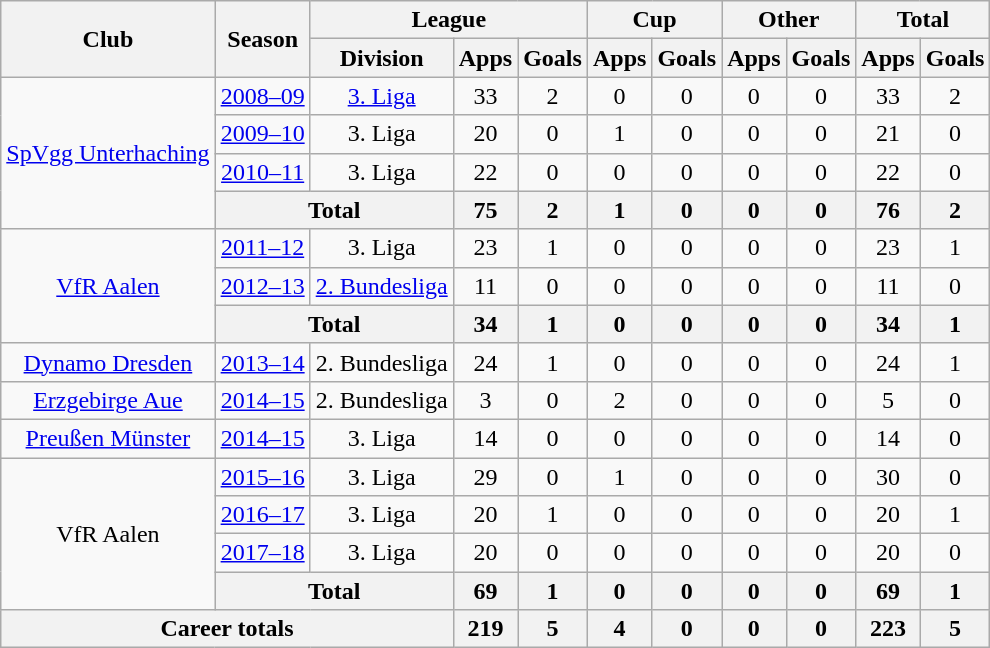<table class="wikitable" style="text-align: center">
<tr>
<th rowspan="2">Club</th>
<th rowspan="2">Season</th>
<th colspan="3">League</th>
<th colspan="2">Cup</th>
<th colspan="2">Other</th>
<th colspan="2">Total</th>
</tr>
<tr>
<th>Division</th>
<th>Apps</th>
<th>Goals</th>
<th>Apps</th>
<th>Goals</th>
<th>Apps</th>
<th>Goals</th>
<th>Apps</th>
<th>Goals</th>
</tr>
<tr>
<td rowspan="4"><a href='#'>SpVgg Unterhaching</a></td>
<td><a href='#'>2008–09</a></td>
<td><a href='#'>3. Liga</a></td>
<td>33</td>
<td>2</td>
<td>0</td>
<td>0</td>
<td>0</td>
<td>0</td>
<td>33</td>
<td>2</td>
</tr>
<tr>
<td><a href='#'>2009–10</a></td>
<td>3. Liga</td>
<td>20</td>
<td>0</td>
<td>1</td>
<td>0</td>
<td>0</td>
<td>0</td>
<td>21</td>
<td>0</td>
</tr>
<tr>
<td><a href='#'>2010–11</a></td>
<td>3. Liga</td>
<td>22</td>
<td>0</td>
<td>0</td>
<td>0</td>
<td>0</td>
<td>0</td>
<td>22</td>
<td>0</td>
</tr>
<tr>
<th colspan="2">Total</th>
<th>75</th>
<th>2</th>
<th>1</th>
<th>0</th>
<th>0</th>
<th>0</th>
<th>76</th>
<th>2</th>
</tr>
<tr>
<td rowspan="3"><a href='#'>VfR Aalen</a></td>
<td><a href='#'>2011–12</a></td>
<td>3. Liga</td>
<td>23</td>
<td>1</td>
<td>0</td>
<td>0</td>
<td>0</td>
<td>0</td>
<td>23</td>
<td>1</td>
</tr>
<tr>
<td><a href='#'>2012–13</a></td>
<td><a href='#'>2. Bundesliga</a></td>
<td>11</td>
<td>0</td>
<td>0</td>
<td>0</td>
<td>0</td>
<td>0</td>
<td>11</td>
<td>0</td>
</tr>
<tr>
<th colspan="2">Total</th>
<th>34</th>
<th>1</th>
<th>0</th>
<th>0</th>
<th>0</th>
<th>0</th>
<th>34</th>
<th>1</th>
</tr>
<tr>
<td><a href='#'>Dynamo Dresden</a></td>
<td><a href='#'>2013–14</a></td>
<td>2. Bundesliga</td>
<td>24</td>
<td>1</td>
<td>0</td>
<td>0</td>
<td>0</td>
<td>0</td>
<td>24</td>
<td>1</td>
</tr>
<tr>
<td><a href='#'>Erzgebirge Aue</a></td>
<td><a href='#'>2014–15</a></td>
<td>2. Bundesliga</td>
<td>3</td>
<td>0</td>
<td>2</td>
<td>0</td>
<td>0</td>
<td>0</td>
<td>5</td>
<td>0</td>
</tr>
<tr>
<td><a href='#'>Preußen Münster</a></td>
<td><a href='#'>2014–15</a></td>
<td>3. Liga</td>
<td>14</td>
<td>0</td>
<td>0</td>
<td>0</td>
<td>0</td>
<td>0</td>
<td>14</td>
<td>0</td>
</tr>
<tr>
<td rowspan="4">VfR Aalen</td>
<td><a href='#'>2015–16</a></td>
<td>3. Liga</td>
<td>29</td>
<td>0</td>
<td>1</td>
<td>0</td>
<td>0</td>
<td>0</td>
<td>30</td>
<td>0</td>
</tr>
<tr>
<td><a href='#'>2016–17</a></td>
<td>3. Liga</td>
<td>20</td>
<td>1</td>
<td>0</td>
<td>0</td>
<td>0</td>
<td>0</td>
<td>20</td>
<td>1</td>
</tr>
<tr>
<td><a href='#'>2017–18</a></td>
<td>3. Liga</td>
<td>20</td>
<td>0</td>
<td>0</td>
<td>0</td>
<td>0</td>
<td>0</td>
<td>20</td>
<td>0</td>
</tr>
<tr>
<th colspan="2">Total</th>
<th>69</th>
<th>1</th>
<th>0</th>
<th>0</th>
<th>0</th>
<th>0</th>
<th>69</th>
<th>1</th>
</tr>
<tr>
<th colspan="3">Career totals</th>
<th>219</th>
<th>5</th>
<th>4</th>
<th>0</th>
<th>0</th>
<th>0</th>
<th>223</th>
<th>5</th>
</tr>
</table>
